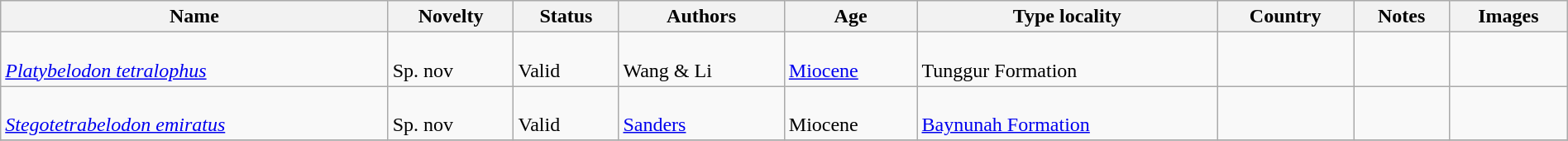<table class="wikitable sortable" align="center" width="100%">
<tr>
<th>Name</th>
<th>Novelty</th>
<th>Status</th>
<th>Authors</th>
<th>Age</th>
<th>Type locality</th>
<th>Country</th>
<th>Notes</th>
<th>Images</th>
</tr>
<tr>
<td><br><em><a href='#'>Platybelodon tetralophus</a></em></td>
<td><br>Sp. nov</td>
<td><br>Valid</td>
<td><br>Wang & Li</td>
<td><br><a href='#'>Miocene</a></td>
<td><br>Tunggur Formation</td>
<td><br></td>
<td></td>
<td></td>
</tr>
<tr>
<td><br><em><a href='#'>Stegotetrabelodon emiratus</a></em></td>
<td><br>Sp. nov</td>
<td><br>Valid</td>
<td><br><a href='#'>Sanders</a></td>
<td><br>Miocene</td>
<td><br><a href='#'>Baynunah Formation</a></td>
<td><br></td>
<td></td>
<td></td>
</tr>
<tr>
</tr>
</table>
